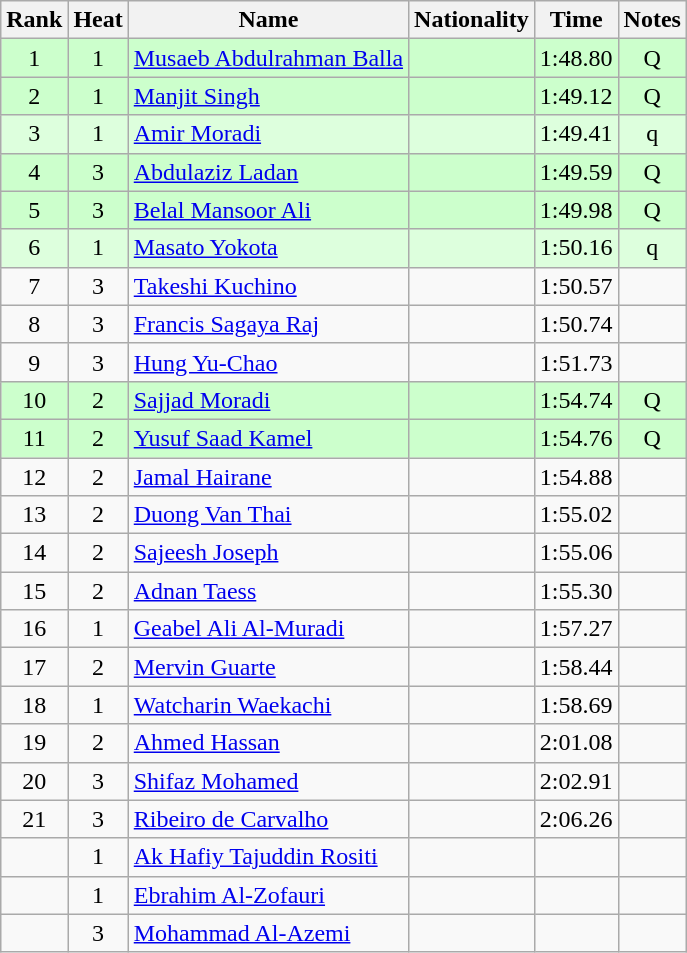<table class="wikitable sortable" style="text-align:center">
<tr>
<th>Rank</th>
<th>Heat</th>
<th>Name</th>
<th>Nationality</th>
<th>Time</th>
<th>Notes</th>
</tr>
<tr bgcolor=ccffcc>
<td>1</td>
<td>1</td>
<td align="left"><a href='#'>Musaeb Abdulrahman Balla</a></td>
<td align=left></td>
<td>1:48.80</td>
<td>Q</td>
</tr>
<tr bgcolor=ccffcc>
<td>2</td>
<td>1</td>
<td align="left"><a href='#'>Manjit Singh</a></td>
<td align=left></td>
<td>1:49.12</td>
<td>Q</td>
</tr>
<tr bgcolor=ddffdd>
<td>3</td>
<td>1</td>
<td align="left"><a href='#'>Amir Moradi</a></td>
<td align=left></td>
<td>1:49.41</td>
<td>q</td>
</tr>
<tr bgcolor=ccffcc>
<td>4</td>
<td>3</td>
<td align="left"><a href='#'>Abdulaziz Ladan</a></td>
<td align=left></td>
<td>1:49.59</td>
<td>Q</td>
</tr>
<tr bgcolor=ccffcc>
<td>5</td>
<td>3</td>
<td align="left"><a href='#'>Belal Mansoor Ali</a></td>
<td align=left></td>
<td>1:49.98</td>
<td>Q</td>
</tr>
<tr bgcolor=ddffdd>
<td>6</td>
<td>1</td>
<td align="left"><a href='#'>Masato Yokota</a></td>
<td align=left></td>
<td>1:50.16</td>
<td>q</td>
</tr>
<tr>
<td>7</td>
<td>3</td>
<td align="left"><a href='#'>Takeshi Kuchino</a></td>
<td align=left></td>
<td>1:50.57</td>
<td></td>
</tr>
<tr>
<td>8</td>
<td>3</td>
<td align="left"><a href='#'>Francis Sagaya Raj</a></td>
<td align=left></td>
<td>1:50.74</td>
<td></td>
</tr>
<tr>
<td>9</td>
<td>3</td>
<td align="left"><a href='#'>Hung Yu-Chao</a></td>
<td align=left></td>
<td>1:51.73</td>
<td></td>
</tr>
<tr bgcolor=ccffcc>
<td>10</td>
<td>2</td>
<td align="left"><a href='#'>Sajjad Moradi</a></td>
<td align=left></td>
<td>1:54.74</td>
<td>Q</td>
</tr>
<tr bgcolor=ccffcc>
<td>11</td>
<td>2</td>
<td align="left"><a href='#'>Yusuf Saad Kamel</a></td>
<td align=left></td>
<td>1:54.76</td>
<td>Q</td>
</tr>
<tr>
<td>12</td>
<td>2</td>
<td align="left"><a href='#'>Jamal Hairane</a></td>
<td align=left></td>
<td>1:54.88</td>
<td></td>
</tr>
<tr>
<td>13</td>
<td>2</td>
<td align="left"><a href='#'>Duong Van Thai</a></td>
<td align=left></td>
<td>1:55.02</td>
<td></td>
</tr>
<tr>
<td>14</td>
<td>2</td>
<td align="left"><a href='#'>Sajeesh Joseph</a></td>
<td align=left></td>
<td>1:55.06</td>
<td></td>
</tr>
<tr>
<td>15</td>
<td>2</td>
<td align="left"><a href='#'>Adnan Taess</a></td>
<td align=left></td>
<td>1:55.30</td>
<td></td>
</tr>
<tr>
<td>16</td>
<td>1</td>
<td align="left"><a href='#'>Geabel Ali Al-Muradi</a></td>
<td align=left></td>
<td>1:57.27</td>
<td></td>
</tr>
<tr>
<td>17</td>
<td>2</td>
<td align="left"><a href='#'>Mervin Guarte</a></td>
<td align=left></td>
<td>1:58.44</td>
<td></td>
</tr>
<tr>
<td>18</td>
<td>1</td>
<td align="left"><a href='#'>Watcharin Waekachi</a></td>
<td align=left></td>
<td>1:58.69</td>
<td></td>
</tr>
<tr>
<td>19</td>
<td>2</td>
<td align="left"><a href='#'>Ahmed Hassan</a></td>
<td align=left></td>
<td>2:01.08</td>
<td></td>
</tr>
<tr>
<td>20</td>
<td>3</td>
<td align="left"><a href='#'>Shifaz Mohamed</a></td>
<td align=left></td>
<td>2:02.91</td>
<td></td>
</tr>
<tr>
<td>21</td>
<td>3</td>
<td align="left"><a href='#'>Ribeiro de Carvalho</a></td>
<td align=left></td>
<td>2:06.26</td>
<td></td>
</tr>
<tr>
<td></td>
<td>1</td>
<td align="left"><a href='#'>Ak Hafiy Tajuddin Rositi</a></td>
<td align=left></td>
<td></td>
<td></td>
</tr>
<tr>
<td></td>
<td>1</td>
<td align="left"><a href='#'>Ebrahim Al-Zofauri</a></td>
<td align=left></td>
<td></td>
<td></td>
</tr>
<tr>
<td></td>
<td>3</td>
<td align="left"><a href='#'>Mohammad Al-Azemi</a></td>
<td align=left></td>
<td></td>
<td></td>
</tr>
</table>
